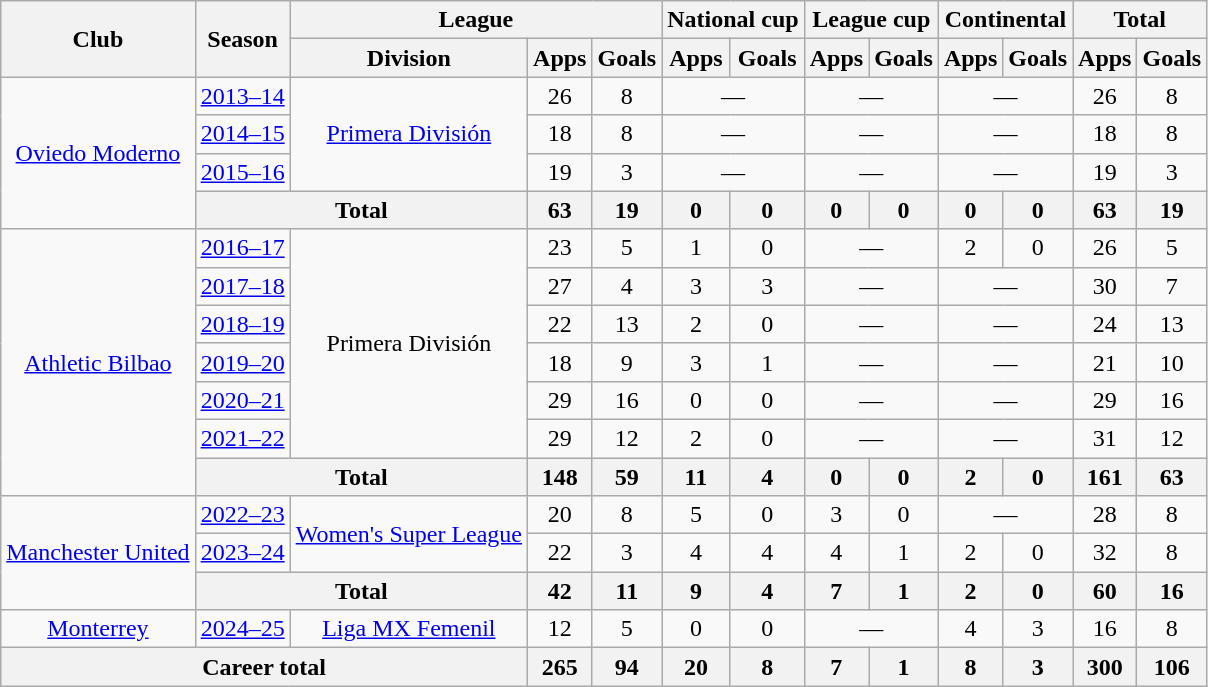<table class="wikitable" style="text-align:center">
<tr>
<th rowspan="2">Club</th>
<th rowspan="2">Season</th>
<th colspan="3">League</th>
<th colspan="2">National cup</th>
<th colspan="2">League cup</th>
<th colspan="2">Continental</th>
<th colspan="2">Total</th>
</tr>
<tr>
<th>Division</th>
<th>Apps</th>
<th>Goals</th>
<th>Apps</th>
<th>Goals</th>
<th>Apps</th>
<th>Goals</th>
<th>Apps</th>
<th>Goals</th>
<th>Apps</th>
<th>Goals</th>
</tr>
<tr>
<td rowspan="4"><a href='#'>Oviedo Moderno</a></td>
<td><a href='#'>2013–14</a></td>
<td rowspan="3"><a href='#'>Primera División</a></td>
<td>26</td>
<td>8</td>
<td colspan="2">—</td>
<td colspan="2">—</td>
<td colspan="2">—</td>
<td>26</td>
<td>8</td>
</tr>
<tr>
<td><a href='#'>2014–15</a></td>
<td>18</td>
<td>8</td>
<td colspan="2">—</td>
<td colspan="2">—</td>
<td colspan="2">—</td>
<td>18</td>
<td>8</td>
</tr>
<tr>
<td><a href='#'>2015–16</a></td>
<td>19</td>
<td>3</td>
<td colspan="2">—</td>
<td colspan="2">—</td>
<td colspan="2">—</td>
<td>19</td>
<td>3</td>
</tr>
<tr>
<th colspan="2">Total</th>
<th>63</th>
<th>19</th>
<th>0</th>
<th>0</th>
<th>0</th>
<th>0</th>
<th>0</th>
<th>0</th>
<th>63</th>
<th>19</th>
</tr>
<tr>
<td rowspan="7"><a href='#'>Athletic Bilbao</a></td>
<td><a href='#'>2016–17</a></td>
<td rowspan="6">Primera División</td>
<td>23</td>
<td>5</td>
<td>1</td>
<td>0</td>
<td colspan="2">—</td>
<td>2</td>
<td>0</td>
<td>26</td>
<td>5</td>
</tr>
<tr>
<td><a href='#'>2017–18</a></td>
<td>27</td>
<td>4</td>
<td>3</td>
<td>3</td>
<td colspan="2">—</td>
<td colspan="2">—</td>
<td>30</td>
<td>7</td>
</tr>
<tr>
<td><a href='#'>2018–19</a></td>
<td>22</td>
<td>13</td>
<td>2</td>
<td>0</td>
<td colspan="2">—</td>
<td colspan="2">—</td>
<td>24</td>
<td>13</td>
</tr>
<tr>
<td><a href='#'>2019–20</a></td>
<td>18</td>
<td>9</td>
<td>3</td>
<td>1</td>
<td colspan="2">—</td>
<td colspan="2">—</td>
<td>21</td>
<td>10</td>
</tr>
<tr>
<td><a href='#'>2020–21</a></td>
<td>29</td>
<td>16</td>
<td>0</td>
<td>0</td>
<td colspan="2">—</td>
<td colspan="2">—</td>
<td>29</td>
<td>16</td>
</tr>
<tr>
<td><a href='#'>2021–22</a></td>
<td>29</td>
<td>12</td>
<td>2</td>
<td>0</td>
<td colspan="2">—</td>
<td colspan="2">—</td>
<td>31</td>
<td>12</td>
</tr>
<tr>
<th colspan="2">Total</th>
<th>148</th>
<th>59</th>
<th>11</th>
<th>4</th>
<th>0</th>
<th>0</th>
<th>2</th>
<th>0</th>
<th>161</th>
<th>63</th>
</tr>
<tr>
<td rowspan="3"><a href='#'>Manchester United</a></td>
<td><a href='#'>2022–23</a></td>
<td rowspan="2"><a href='#'>Women's Super League</a></td>
<td>20</td>
<td>8</td>
<td>5</td>
<td>0</td>
<td>3</td>
<td>0</td>
<td colspan="2">—</td>
<td>28</td>
<td>8</td>
</tr>
<tr>
<td><a href='#'>2023–24</a></td>
<td>22</td>
<td>3</td>
<td>4</td>
<td>4</td>
<td>4</td>
<td>1</td>
<td>2</td>
<td>0</td>
<td>32</td>
<td>8</td>
</tr>
<tr>
<th colspan="2">Total</th>
<th>42</th>
<th>11</th>
<th>9</th>
<th>4</th>
<th>7</th>
<th>1</th>
<th>2</th>
<th>0</th>
<th>60</th>
<th>16</th>
</tr>
<tr>
<td><a href='#'>Monterrey</a></td>
<td><a href='#'>2024–25</a></td>
<td><a href='#'>Liga MX Femenil</a></td>
<td>12</td>
<td>5</td>
<td>0</td>
<td>0</td>
<td colspan="2">—</td>
<td>4</td>
<td>3</td>
<td>16</td>
<td>8</td>
</tr>
<tr>
<th colspan="3">Career total</th>
<th>265</th>
<th>94</th>
<th>20</th>
<th>8</th>
<th>7</th>
<th>1</th>
<th>8</th>
<th>3</th>
<th>300</th>
<th>106</th>
</tr>
</table>
